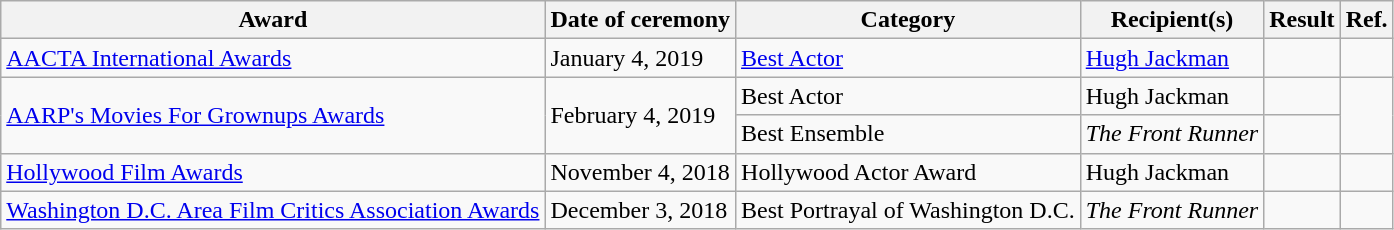<table class="wikitable sortable">
<tr>
<th>Award</th>
<th>Date of ceremony</th>
<th>Category</th>
<th>Recipient(s)</th>
<th>Result</th>
<th>Ref.</th>
</tr>
<tr>
<td><a href='#'>AACTA International Awards</a></td>
<td>January 4, 2019</td>
<td><a href='#'>Best Actor</a></td>
<td><a href='#'>Hugh Jackman</a></td>
<td></td>
<td></td>
</tr>
<tr>
<td rowspan=2><a href='#'>AARP's Movies For Grownups Awards</a></td>
<td rowspan=2>February 4, 2019</td>
<td>Best Actor</td>
<td>Hugh Jackman</td>
<td></td>
<td rowspan=2></td>
</tr>
<tr>
<td>Best Ensemble</td>
<td><em>The Front Runner</em></td>
<td></td>
</tr>
<tr>
<td><a href='#'>Hollywood Film Awards</a></td>
<td>November 4, 2018</td>
<td>Hollywood Actor Award</td>
<td>Hugh Jackman</td>
<td></td>
<td></td>
</tr>
<tr>
<td><a href='#'>Washington D.C. Area Film Critics Association Awards</a></td>
<td>December 3, 2018</td>
<td>Best Portrayal of Washington D.C.</td>
<td><em>The Front Runner</em></td>
<td></td>
<td></td>
</tr>
</table>
